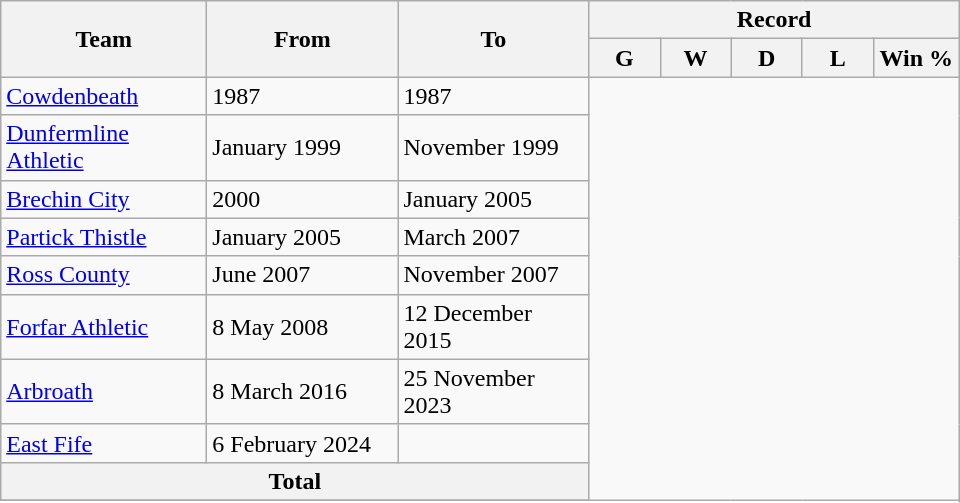<table class="wikitable" style="text-align: center">
<tr>
<th rowspan="2!" style="width:130px;">Team</th>
<th rowspan="2!" style="width:120px;">From</th>
<th rowspan="2!" style="width:120px;">To</th>
<th colspan=6>Record</th>
</tr>
<tr>
<th width=40>G</th>
<th width=40>W</th>
<th width=40>D</th>
<th width=40>L</th>
<th width=50>Win %</th>
</tr>
<tr>
<td align=left><a href='#'>Cowdenbeath</a></td>
<td align=left>1987</td>
<td align=left>1987<br></td>
</tr>
<tr>
<td align=left><a href='#'>Dunfermline Athletic</a></td>
<td align=left>January 1999</td>
<td align=left>November 1999<br></td>
</tr>
<tr>
<td align=left><a href='#'>Brechin City</a></td>
<td align=left>2000</td>
<td align=left>January 2005<br></td>
</tr>
<tr>
<td align=left><a href='#'>Partick Thistle</a></td>
<td align=left>January 2005</td>
<td align=left>March 2007<br></td>
</tr>
<tr>
<td align=left><a href='#'>Ross County</a></td>
<td align=left>June 2007</td>
<td align=left>November 2007<br></td>
</tr>
<tr>
<td align=left><a href='#'>Forfar Athletic</a></td>
<td align=left>8 May 2008</td>
<td align=left>12 December 2015<br></td>
</tr>
<tr>
<td align=left><a href='#'>Arbroath</a></td>
<td align=left>8 March 2016</td>
<td align=left>25 November 2023<br></td>
</tr>
<tr>
<td align=left><a href='#'>East Fife</a></td>
<td align=left>6 February 2024</td>
<td align=left><br></td>
</tr>
<tr>
<th colspan=3>Total<br></th>
</tr>
<tr>
</tr>
</table>
